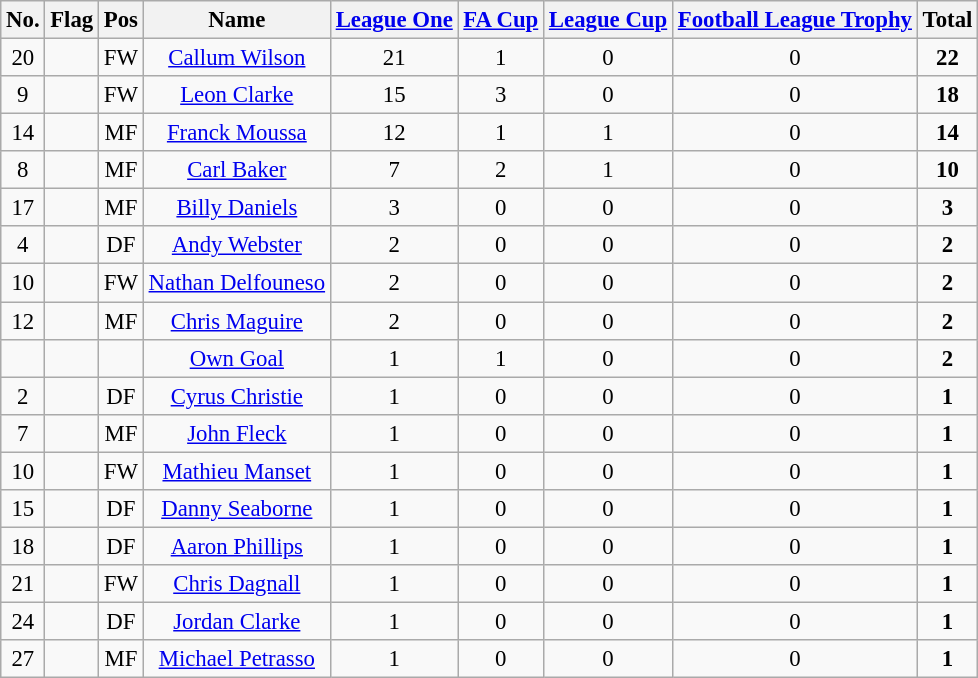<table class="wikitable sortable" style="text-align:center; font-size:95%">
<tr>
<th>No.</th>
<th>Flag</th>
<th>Pos</th>
<th>Name</th>
<th><a href='#'>League One</a></th>
<th><a href='#'>FA Cup</a></th>
<th><a href='#'>League Cup</a></th>
<th><a href='#'>Football League Trophy</a></th>
<th>Total</th>
</tr>
<tr>
<td>20</td>
<td></td>
<td>FW</td>
<td><a href='#'>Callum Wilson</a></td>
<td>21</td>
<td>1</td>
<td>0</td>
<td>0</td>
<td><strong>22</strong></td>
</tr>
<tr>
<td>9</td>
<td></td>
<td>FW</td>
<td><a href='#'>Leon Clarke</a></td>
<td>15</td>
<td>3</td>
<td>0</td>
<td>0</td>
<td><strong>18</strong></td>
</tr>
<tr>
<td>14</td>
<td></td>
<td>MF</td>
<td><a href='#'>Franck Moussa</a></td>
<td>12</td>
<td>1</td>
<td>1</td>
<td>0</td>
<td><strong>14</strong></td>
</tr>
<tr>
<td>8</td>
<td></td>
<td>MF</td>
<td><a href='#'>Carl Baker</a></td>
<td>7</td>
<td>2</td>
<td>1</td>
<td>0</td>
<td><strong>10</strong></td>
</tr>
<tr>
<td>17</td>
<td></td>
<td>MF</td>
<td><a href='#'>Billy Daniels</a></td>
<td>3</td>
<td>0</td>
<td>0</td>
<td>0</td>
<td><strong>3</strong></td>
</tr>
<tr>
<td>4</td>
<td></td>
<td>DF</td>
<td><a href='#'>Andy Webster</a></td>
<td>2</td>
<td>0</td>
<td>0</td>
<td>0</td>
<td><strong>2</strong></td>
</tr>
<tr>
<td>10</td>
<td></td>
<td>FW</td>
<td><a href='#'>Nathan Delfouneso</a></td>
<td>2</td>
<td>0</td>
<td>0</td>
<td>0</td>
<td><strong>2</strong></td>
</tr>
<tr>
<td>12</td>
<td></td>
<td>MF</td>
<td><a href='#'>Chris Maguire</a></td>
<td>2</td>
<td>0</td>
<td>0</td>
<td>0</td>
<td><strong>2</strong></td>
</tr>
<tr>
<td></td>
<td></td>
<td></td>
<td><a href='#'>Own Goal</a></td>
<td>1</td>
<td>1</td>
<td>0</td>
<td>0</td>
<td><strong>2</strong></td>
</tr>
<tr>
<td>2</td>
<td></td>
<td>DF</td>
<td><a href='#'>Cyrus Christie</a></td>
<td>1</td>
<td>0</td>
<td>0</td>
<td>0</td>
<td><strong>1</strong></td>
</tr>
<tr>
<td>7</td>
<td></td>
<td>MF</td>
<td><a href='#'>John Fleck</a></td>
<td>1</td>
<td>0</td>
<td>0</td>
<td>0</td>
<td><strong>1</strong></td>
</tr>
<tr>
<td>10</td>
<td></td>
<td>FW</td>
<td><a href='#'>Mathieu Manset</a></td>
<td>1</td>
<td>0</td>
<td>0</td>
<td>0</td>
<td><strong>1</strong></td>
</tr>
<tr>
<td>15</td>
<td></td>
<td>DF</td>
<td><a href='#'>Danny Seaborne</a></td>
<td>1</td>
<td>0</td>
<td>0</td>
<td>0</td>
<td><strong>1</strong></td>
</tr>
<tr>
<td>18</td>
<td></td>
<td>DF</td>
<td><a href='#'>Aaron Phillips</a></td>
<td>1</td>
<td>0</td>
<td>0</td>
<td>0</td>
<td><strong>1</strong></td>
</tr>
<tr>
<td>21</td>
<td></td>
<td>FW</td>
<td><a href='#'>Chris Dagnall</a></td>
<td>1</td>
<td>0</td>
<td>0</td>
<td>0</td>
<td><strong>1</strong></td>
</tr>
<tr>
<td>24</td>
<td></td>
<td>DF</td>
<td><a href='#'>Jordan Clarke</a></td>
<td>1</td>
<td>0</td>
<td>0</td>
<td>0</td>
<td><strong>1</strong></td>
</tr>
<tr>
<td>27</td>
<td></td>
<td>MF</td>
<td><a href='#'>Michael Petrasso</a></td>
<td>1</td>
<td>0</td>
<td>0</td>
<td>0</td>
<td><strong>1</strong></td>
</tr>
</table>
